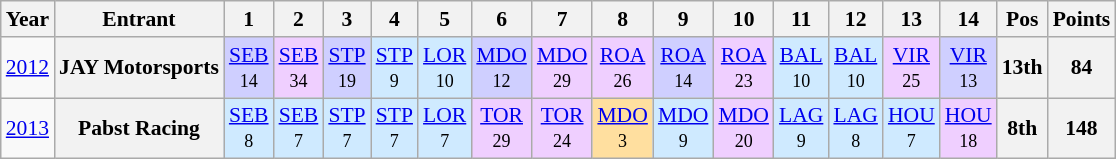<table class="wikitable" style="text-align:center; font-size:90%">
<tr>
<th>Year</th>
<th>Entrant</th>
<th>1</th>
<th>2</th>
<th>3</th>
<th>4</th>
<th>5</th>
<th>6</th>
<th>7</th>
<th>8</th>
<th>9</th>
<th>10</th>
<th>11</th>
<th>12</th>
<th>13</th>
<th>14</th>
<th>Pos</th>
<th>Points</th>
</tr>
<tr>
<td><a href='#'>2012</a></td>
<th>JAY Motorsports</th>
<td style="background:#CFCFFF;"><a href='#'>SEB</a><br><small>14</small></td>
<td style="background:#EFCFFF;"><a href='#'>SEB</a><br><small>34</small></td>
<td style="background:#CFCFFF;"><a href='#'>STP</a><br><small>19</small></td>
<td style="background:#CFEAFF;"><a href='#'>STP</a><br><small>9</small></td>
<td style="background:#CFEAFF;"><a href='#'>LOR</a><br><small>10</small></td>
<td style="background:#CFCFFF;"><a href='#'>MDO</a><br><small>12</small></td>
<td style="background:#EFCFFF;"><a href='#'>MDO</a><br><small>29</small></td>
<td style="background:#EFCFFF;"><a href='#'>ROA</a><br><small>26</small></td>
<td style="background:#CFCFFF;"><a href='#'>ROA</a><br><small>14</small></td>
<td style="background:#EFCFFF;"><a href='#'>ROA</a><br><small>23</small></td>
<td style="background:#CFEAFF;"><a href='#'>BAL</a><br><small>10</small></td>
<td style="background:#CFEAFF;"><a href='#'>BAL</a><br><small>10</small></td>
<td style="background:#EFCFFF;"><a href='#'>VIR</a><br><small>25</small></td>
<td style="background:#CFCFFF;"><a href='#'>VIR</a><br><small>13</small></td>
<th>13th</th>
<th>84</th>
</tr>
<tr>
<td><a href='#'>2013</a></td>
<th>Pabst Racing</th>
<td style="background:#CFEAFF;"><a href='#'>SEB</a><br><small>8</small></td>
<td style="background:#CFEAFF;"><a href='#'>SEB</a><br><small>7</small></td>
<td style="background:#CFEAFF;"><a href='#'>STP</a><br><small>7</small></td>
<td style="background:#CFEAFF;"><a href='#'>STP</a><br><small>7</small></td>
<td style="background:#CFEAFF;"><a href='#'>LOR</a><br><small>7</small></td>
<td style="background:#EFCFFF;"><a href='#'>TOR</a><br><small>29</small></td>
<td style="background:#EFCFFF;"><a href='#'>TOR</a><br><small>24</small></td>
<td style="background:#FFDF9F;"><a href='#'>MDO</a><br><small>3</small></td>
<td style="background:#CFEAFF;"><a href='#'>MDO</a><br><small>9</small></td>
<td style="background:#EFCFFF;"><a href='#'>MDO</a><br><small>20</small></td>
<td style="background:#CFEAFF;"><a href='#'>LAG</a><br><small>9</small></td>
<td style="background:#CFEAFF;"><a href='#'>LAG</a><br><small>8</small></td>
<td style="background:#CFEAFF;"><a href='#'>HOU</a><br><small>7</small></td>
<td style="background:#EFCFFF;"><a href='#'>HOU</a><br><small>18</small></td>
<th>8th</th>
<th>148</th>
</tr>
</table>
